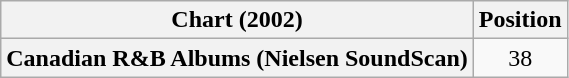<table class="wikitable plainrowheaders" style="text-align:center">
<tr>
<th scope="col">Chart (2002)</th>
<th scope="col">Position</th>
</tr>
<tr>
<th scope="row">Canadian R&B Albums (Nielsen SoundScan)</th>
<td>38</td>
</tr>
</table>
